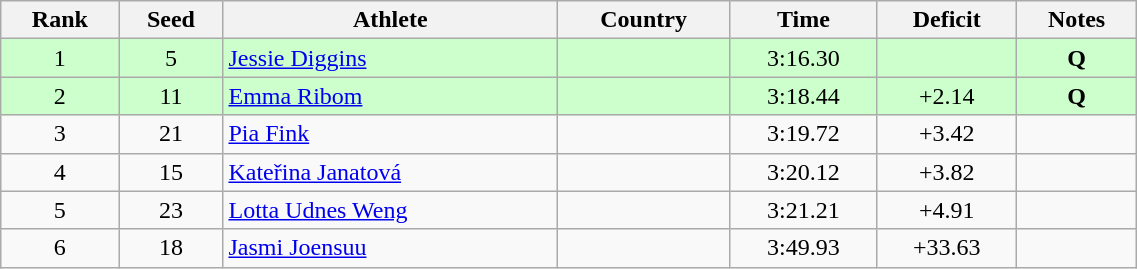<table class="wikitable sortable" style="text-align:center" width=60%>
<tr>
<th>Rank</th>
<th>Seed</th>
<th>Athlete</th>
<th>Country</th>
<th>Time</th>
<th>Deficit</th>
<th>Notes</th>
</tr>
<tr bgcolor=#ccffcc>
<td>1</td>
<td>5</td>
<td align=left><a href='#'>Jessie Diggins</a></td>
<td align=left></td>
<td>3:16.30</td>
<td></td>
<td><strong>Q</strong></td>
</tr>
<tr bgcolor=#ccffcc>
<td>2</td>
<td>11</td>
<td align=left><a href='#'>Emma Ribom</a></td>
<td align=left></td>
<td>3:18.44</td>
<td>+2.14</td>
<td><strong>Q</strong></td>
</tr>
<tr>
<td>3</td>
<td>21</td>
<td align=left><a href='#'>Pia Fink</a></td>
<td align=left></td>
<td>3:19.72</td>
<td>+3.42</td>
<td></td>
</tr>
<tr>
<td>4</td>
<td>15</td>
<td align=left><a href='#'>Kateřina Janatová</a></td>
<td align=left></td>
<td>3:20.12</td>
<td>+3.82</td>
<td></td>
</tr>
<tr>
<td>5</td>
<td>23</td>
<td align=left><a href='#'>Lotta Udnes Weng</a></td>
<td align=left></td>
<td>3:21.21</td>
<td>+4.91</td>
<td></td>
</tr>
<tr>
<td>6</td>
<td>18</td>
<td align=left><a href='#'>Jasmi Joensuu</a></td>
<td align=left></td>
<td>3:49.93</td>
<td>+33.63</td>
<td></td>
</tr>
</table>
